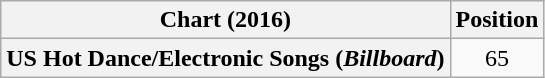<table class="wikitable plainrowheaders" style="text-align:center">
<tr>
<th scope="col">Chart (2016)</th>
<th scope="col">Position</th>
</tr>
<tr>
<th scope="row">US Hot Dance/Electronic Songs (<em>Billboard</em>)</th>
<td>65</td>
</tr>
</table>
